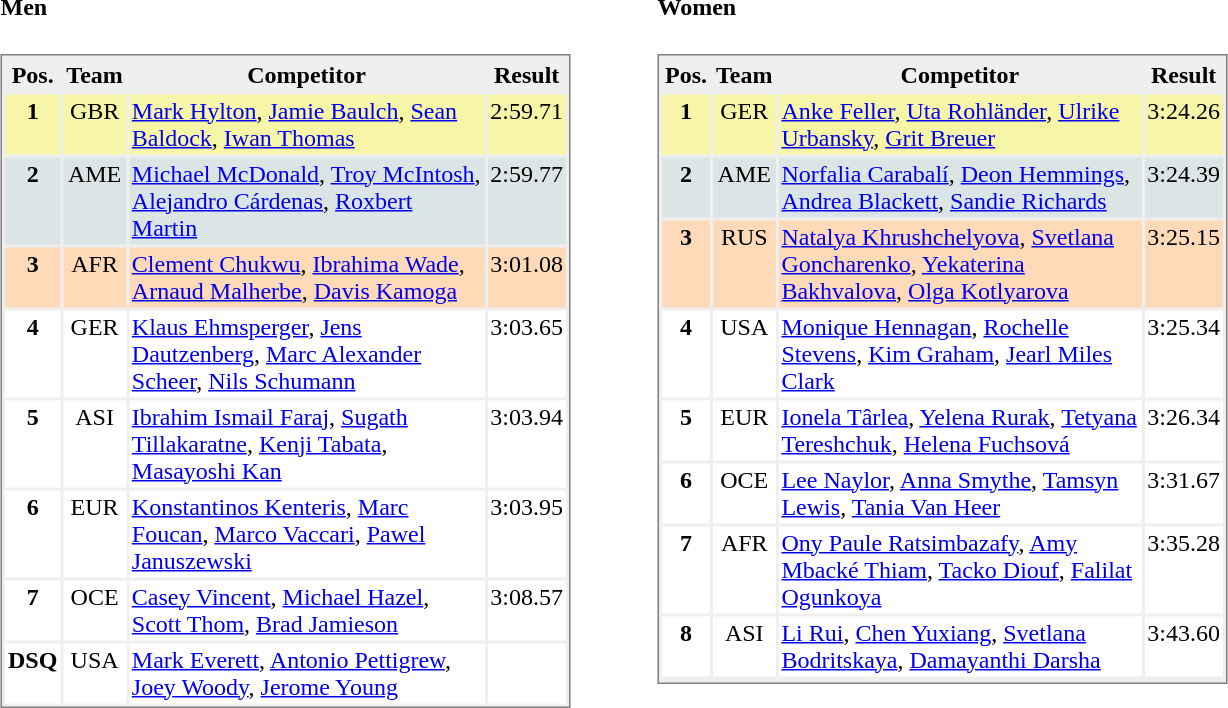<table>
<tr>
<td valign="top"><br><h4>Men</h4><table style="border-style:solid;border-width:1px;border-color:#808080;background-color:#EFEFEF" cellspacing="2" cellpadding="2" width="380px">
<tr bgcolor="#EFEFEF">
<th>Pos.</th>
<th>Team</th>
<th>Competitor</th>
<th>Result</th>
</tr>
<tr align="center" valign="top" bgcolor="#F7F6A8">
<th>1</th>
<td>GBR</td>
<td align="left"><a href='#'>Mark Hylton</a>, <a href='#'>Jamie Baulch</a>, <a href='#'>Sean Baldock</a>, <a href='#'>Iwan Thomas</a></td>
<td align="left">2:59.71</td>
</tr>
<tr align="center" valign="top" bgcolor="#DCE5E5">
<th>2</th>
<td>AME</td>
<td align="left"><a href='#'>Michael McDonald</a>, <a href='#'>Troy McIntosh</a>, <a href='#'>Alejandro Cárdenas</a>, <a href='#'>Roxbert Martin</a></td>
<td align="left">2:59.77</td>
</tr>
<tr align="center" valign="top" bgcolor="#FFDAB9">
<th>3</th>
<td>AFR</td>
<td align="left"><a href='#'>Clement Chukwu</a>, <a href='#'>Ibrahima Wade</a>, <a href='#'>Arnaud Malherbe</a>, <a href='#'>Davis Kamoga</a></td>
<td align="left">3:01.08</td>
</tr>
<tr align="center" valign="top" bgcolor="#FFFFFF">
<th>4</th>
<td>GER</td>
<td align="left"><a href='#'>Klaus Ehmsperger</a>, <a href='#'>Jens Dautzenberg</a>, <a href='#'>Marc Alexander Scheer</a>, <a href='#'>Nils Schumann</a></td>
<td align="left">3:03.65</td>
</tr>
<tr align="center" valign="top" bgcolor="#FFFFFF">
<th>5</th>
<td>ASI</td>
<td align="left"><a href='#'>Ibrahim Ismail Faraj</a>, <a href='#'>Sugath Tillakaratne</a>, <a href='#'>Kenji Tabata</a>, <a href='#'>Masayoshi Kan</a></td>
<td align="left">3:03.94</td>
</tr>
<tr align="center" valign="top" bgcolor="#FFFFFF">
<th>6</th>
<td>EUR</td>
<td align="left"><a href='#'>Konstantinos Kenteris</a>, <a href='#'>Marc Foucan</a>, <a href='#'>Marco Vaccari</a>, <a href='#'>Pawel Januszewski</a></td>
<td align="left">3:03.95</td>
</tr>
<tr align="center" valign="top" bgcolor="#FFFFFF">
<th>7</th>
<td>OCE</td>
<td align="left"><a href='#'>Casey Vincent</a>, <a href='#'>Michael Hazel</a>, <a href='#'>Scott Thom</a>, <a href='#'>Brad Jamieson</a></td>
<td align="left">3:08.57</td>
</tr>
<tr align="center" valign="top" bgcolor="#FFFFFF">
<th>DSQ</th>
<td>USA</td>
<td align="left"><a href='#'>Mark Everett</a>, <a href='#'>Antonio Pettigrew</a>, <a href='#'>Joey Woody</a>, <a href='#'>Jerome Young</a></td>
<td align="left"></td>
</tr>
</table>
</td>
<td width="50"> </td>
<td valign="top"><br><h4>Women</h4><table style="border-style:solid;border-width:1px;border-color:#808080;background-color:#EFEFEF" cellspacing="2" cellpadding="2" width="380px">
<tr bgcolor="#EFEFEF">
<th>Pos.</th>
<th>Team</th>
<th>Competitor</th>
<th>Result</th>
</tr>
<tr align="center" valign="top" bgcolor="#F7F6A8">
<th>1</th>
<td>GER</td>
<td align="left"><a href='#'>Anke Feller</a>, <a href='#'>Uta Rohländer</a>, <a href='#'>Ulrike Urbansky</a>, <a href='#'>Grit Breuer</a></td>
<td align="left">3:24.26</td>
</tr>
<tr align="center" valign="top" bgcolor="#DCE5E5">
<th>2</th>
<td>AME</td>
<td align="left"><a href='#'>Norfalia Carabalí</a>, <a href='#'>Deon Hemmings</a>, <a href='#'>Andrea Blackett</a>, <a href='#'>Sandie Richards</a></td>
<td align="left">3:24.39</td>
</tr>
<tr align="center" valign="top" bgcolor="#FFDAB9">
<th>3</th>
<td>RUS</td>
<td align="left"><a href='#'>Natalya Khrushchelyova</a>, <a href='#'>Svetlana Goncharenko</a>, <a href='#'>Yekaterina Bakhvalova</a>, <a href='#'>Olga Kotlyarova</a></td>
<td align="left">3:25.15</td>
</tr>
<tr align="center" valign="top" bgcolor="#FFFFFF">
<th>4</th>
<td>USA</td>
<td align="left"><a href='#'>Monique Hennagan</a>, <a href='#'>Rochelle Stevens</a>, <a href='#'>Kim Graham</a>, <a href='#'>Jearl Miles Clark</a></td>
<td align="left">3:25.34</td>
</tr>
<tr align="center" valign="top" bgcolor="#FFFFFF">
<th>5</th>
<td>EUR</td>
<td align="left"><a href='#'>Ionela Târlea</a>, <a href='#'>Yelena Rurak</a>, <a href='#'>Tetyana Tereshchuk</a>, <a href='#'>Helena Fuchsová</a></td>
<td align="left">3:26.34</td>
</tr>
<tr align="center" valign="top" bgcolor="#FFFFFF">
<th>6</th>
<td>OCE</td>
<td align="left"><a href='#'>Lee Naylor</a>, <a href='#'>Anna Smythe</a>, <a href='#'>Tamsyn Lewis</a>, <a href='#'>Tania Van Heer</a></td>
<td align="left">3:31.67</td>
</tr>
<tr align="center" valign="top" bgcolor="#FFFFFF">
<th>7</th>
<td>AFR</td>
<td align="left"><a href='#'>Ony Paule Ratsimbazafy</a>, <a href='#'>Amy Mbacké Thiam</a>, <a href='#'>Tacko Diouf</a>, <a href='#'>Falilat Ogunkoya</a></td>
<td align="left">3:35.28</td>
</tr>
<tr align="center" valign="top" bgcolor="#FFFFFF">
<th>8</th>
<td>ASI</td>
<td align="left"><a href='#'>Li Rui</a>, <a href='#'>Chen Yuxiang</a>, <a href='#'>Svetlana Bodritskaya</a>, <a href='#'>Damayanthi Darsha</a></td>
<td align="left">3:43.60</td>
</tr>
<tr align="center" valign="top" bgcolor="#FFFFFF">
</tr>
</table>
</td>
</tr>
</table>
